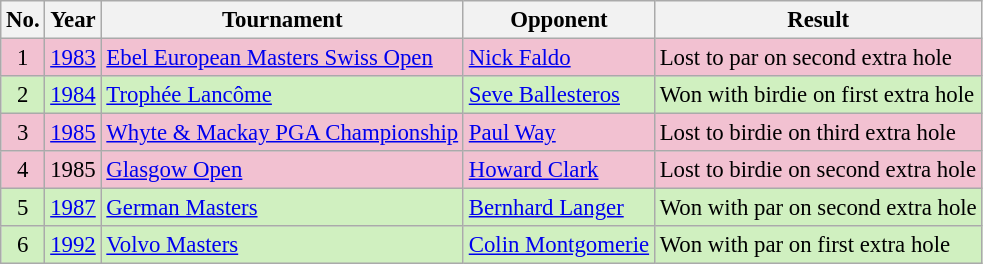<table class="wikitable" style="font-size:95%;">
<tr>
<th>No.</th>
<th>Year</th>
<th>Tournament</th>
<th>Opponent</th>
<th>Result</th>
</tr>
<tr style="background:#F2C1D1;">
<td align=center>1</td>
<td><a href='#'>1983</a></td>
<td><a href='#'>Ebel European Masters Swiss Open</a></td>
<td> <a href='#'>Nick Faldo</a></td>
<td>Lost to par on second extra hole</td>
</tr>
<tr style="background:#D0F0C0;">
<td align=center>2</td>
<td><a href='#'>1984</a></td>
<td><a href='#'>Trophée Lancôme</a></td>
<td> <a href='#'>Seve Ballesteros</a></td>
<td>Won with birdie on first extra hole</td>
</tr>
<tr style="background:#F2C1D1;">
<td align=center>3</td>
<td><a href='#'>1985</a></td>
<td><a href='#'>Whyte & Mackay PGA Championship</a></td>
<td> <a href='#'>Paul Way</a></td>
<td>Lost to birdie on third extra hole</td>
</tr>
<tr style="background:#F2C1D1;">
<td align=center>4</td>
<td>1985</td>
<td><a href='#'>Glasgow Open</a></td>
<td> <a href='#'>Howard Clark</a></td>
<td>Lost to birdie on second extra hole</td>
</tr>
<tr style="background:#D0F0C0;">
<td align=center>5</td>
<td><a href='#'>1987</a></td>
<td><a href='#'>German Masters</a></td>
<td> <a href='#'>Bernhard Langer</a></td>
<td>Won with par on second extra hole</td>
</tr>
<tr style="background:#D0F0C0;">
<td align=center>6</td>
<td><a href='#'>1992</a></td>
<td><a href='#'>Volvo Masters</a></td>
<td> <a href='#'>Colin Montgomerie</a></td>
<td>Won with par on first extra hole</td>
</tr>
</table>
